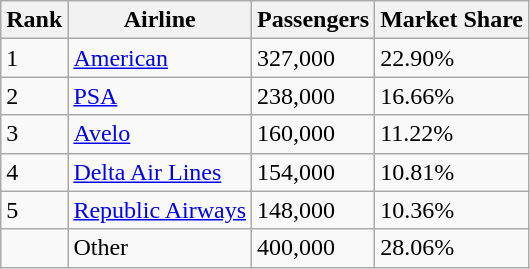<table class="wikitable">
<tr>
<th>Rank</th>
<th>Airline</th>
<th>Passengers</th>
<th>Market Share</th>
</tr>
<tr>
<td>1</td>
<td><a href='#'>American</a></td>
<td>327,000</td>
<td>22.90%</td>
</tr>
<tr>
<td>2</td>
<td><a href='#'>PSA</a></td>
<td>238,000</td>
<td>16.66%</td>
</tr>
<tr>
<td>3</td>
<td><a href='#'>Avelo</a></td>
<td>160,000</td>
<td>11.22%</td>
</tr>
<tr>
<td>4</td>
<td><a href='#'>Delta Air Lines</a></td>
<td>154,000</td>
<td>10.81%</td>
</tr>
<tr>
<td>5</td>
<td><a href='#'>Republic Airways</a></td>
<td>148,000</td>
<td>10.36%</td>
</tr>
<tr>
<td></td>
<td>Other</td>
<td>400,000</td>
<td>28.06%</td>
</tr>
</table>
